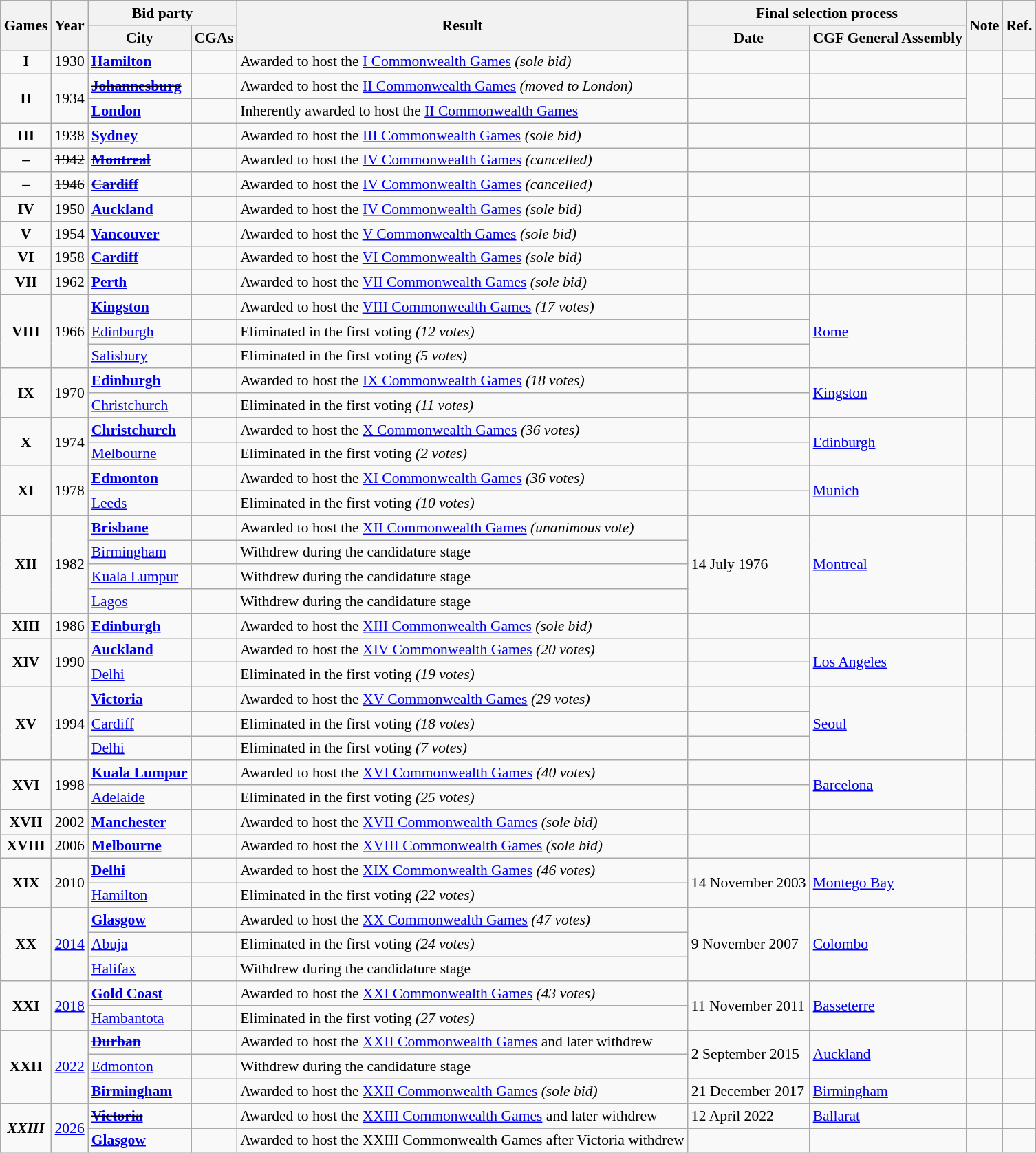<table class="wikitable" style="font-size:90%">
<tr>
<th rowspan=2>Games</th>
<th rowspan=2>Year</th>
<th colspan=2>Bid party</th>
<th rowspan="2">Result</th>
<th colspan="2">Final selection process</th>
<th rowspan="2">Note</th>
<th rowspan=2>Ref.</th>
</tr>
<tr>
<th>City</th>
<th>CGAs</th>
<th>Date</th>
<th>CGF General Assembly</th>
</tr>
<tr>
<td align=center><strong>I</strong></td>
<td>1930</td>
<td><strong><a href='#'>Hamilton</a></strong></td>
<td><strong></strong></td>
<td>Awarded to host the <a href='#'>I Commonwealth Games</a> <em>(sole bid)</em></td>
<td></td>
<td></td>
<td></td>
<td></td>
</tr>
<tr>
<td rowspan="2" align="center"><strong>II</strong></td>
<td rowspan="2">1934</td>
<td><strong><s><a href='#'>Johannesburg</a></s></strong></td>
<td><strong><s></s></strong></td>
<td>Awarded to host the <a href='#'>II Commonwealth Games</a> <em>(moved to London)</em></td>
<td></td>
<td></td>
<td rowspan="2"><strong></strong></td>
<td></td>
</tr>
<tr>
<td><strong><a href='#'>London</a></strong></td>
<td><strong></strong></td>
<td>Inherently awarded to host the <a href='#'>II Commonwealth Games</a></td>
<td></td>
<td></td>
<td></td>
</tr>
<tr>
<td align=center><strong>III</strong></td>
<td>1938</td>
<td><strong><a href='#'>Sydney</a></strong></td>
<td><strong></strong></td>
<td>Awarded to host the <a href='#'>III Commonwealth Games</a> <em>(sole bid)</em></td>
<td></td>
<td></td>
<td></td>
<td></td>
</tr>
<tr>
<td align=center><strong>–</strong></td>
<td><s>1942</s></td>
<td><strong><s><a href='#'>Montreal</a></s></strong></td>
<td><s><strong></strong></s></td>
<td>Awarded to host the <a href='#'>IV Commonwealth Games</a> <em>(cancelled)</em></td>
<td></td>
<td></td>
<td></td>
<td></td>
</tr>
<tr>
<td align=center><strong>–</strong></td>
<td><s>1946</s></td>
<td><strong><s><a href='#'>Cardiff</a></s></strong></td>
<td><s><strong></strong></s></td>
<td>Awarded to host the <a href='#'>IV Commonwealth Games</a> <em>(cancelled)</em></td>
<td></td>
<td></td>
<td></td>
<td></td>
</tr>
<tr>
<td align=center><strong>IV</strong></td>
<td>1950</td>
<td><strong><a href='#'>Auckland</a></strong></td>
<td><strong></strong></td>
<td>Awarded to host the <a href='#'>IV Commonwealth Games</a> <em>(sole bid)</em></td>
<td></td>
<td></td>
<td></td>
<td></td>
</tr>
<tr>
<td align=center><strong>V</strong></td>
<td>1954</td>
<td><strong><a href='#'>Vancouver</a></strong></td>
<td><strong></strong></td>
<td>Awarded to host the <a href='#'>V Commonwealth Games</a> <em>(sole bid)</em></td>
<td></td>
<td></td>
<td></td>
<td></td>
</tr>
<tr>
<td align=center><strong>VI</strong></td>
<td>1958</td>
<td><strong><a href='#'>Cardiff</a></strong></td>
<td><strong></strong></td>
<td>Awarded to host the <a href='#'>VI Commonwealth Games</a> <em>(sole bid)</em></td>
<td></td>
<td></td>
<td></td>
<td></td>
</tr>
<tr>
<td align=center><strong>VII</strong></td>
<td>1962</td>
<td><strong><a href='#'>Perth</a></strong></td>
<td><strong></strong></td>
<td>Awarded to host the <a href='#'>VII Commonwealth Games</a> <em>(sole bid)</em></td>
<td></td>
<td></td>
<td></td>
<td></td>
</tr>
<tr>
<td rowspan="3" align="center"><strong>VIII</strong></td>
<td rowspan="3">1966</td>
<td><strong><a href='#'>Kingston</a></strong></td>
<td><strong></strong></td>
<td>Awarded to host the <a href='#'>VIII Commonwealth Games</a> <em>(17 votes)</em></td>
<td></td>
<td rowspan="3"><a href='#'>Rome</a></td>
<td rowspan="3"></td>
<td rowspan="3"></td>
</tr>
<tr>
<td><a href='#'>Edinburgh</a></td>
<td></td>
<td>Eliminated in the first voting <em>(12 votes)</em></td>
<td></td>
</tr>
<tr>
<td><a href='#'>Salisbury</a></td>
<td></td>
<td>Eliminated in the first voting <em>(5 votes)</em></td>
<td></td>
</tr>
<tr>
<td rowspan="2" align="center"><strong>IX</strong></td>
<td rowspan="2">1970</td>
<td><strong><a href='#'>Edinburgh</a></strong></td>
<td><strong></strong></td>
<td>Awarded to host the <a href='#'>IX Commonwealth Games</a> <em>(18 votes)</em></td>
<td></td>
<td rowspan="2"><a href='#'>Kingston</a></td>
<td rowspan="2"></td>
<td rowspan="2"></td>
</tr>
<tr>
<td><a href='#'>Christchurch</a></td>
<td></td>
<td>Eliminated in the first voting <em>(11 votes)</em></td>
<td></td>
</tr>
<tr>
<td rowspan="2" align="center"><strong>X</strong></td>
<td rowspan="2">1974</td>
<td><strong><a href='#'>Christchurch</a></strong></td>
<td><strong></strong></td>
<td>Awarded to host the <a href='#'>X Commonwealth Games</a> <em>(36 votes)</em></td>
<td></td>
<td rowspan="2"><a href='#'>Edinburgh</a></td>
<td rowspan="2"></td>
<td rowspan="2"></td>
</tr>
<tr>
<td><a href='#'>Melbourne</a></td>
<td></td>
<td>Eliminated in the first voting <em>(2 votes)</em></td>
<td></td>
</tr>
<tr>
<td rowspan="2" align="center"><strong>XI</strong></td>
<td rowspan="2">1978</td>
<td><strong><a href='#'>Edmonton</a></strong></td>
<td><strong></strong></td>
<td>Awarded to host the <a href='#'>XI Commonwealth Games</a> <em>(36 votes)</em></td>
<td></td>
<td rowspan="2"><a href='#'>Munich</a></td>
<td rowspan="2"></td>
<td rowspan="2"></td>
</tr>
<tr>
<td><a href='#'>Leeds</a></td>
<td></td>
<td>Eliminated in the first voting <em>(10 votes)</em></td>
<td></td>
</tr>
<tr>
<td rowspan="4" align="center"><strong>XII</strong></td>
<td rowspan="4">1982</td>
<td><strong><a href='#'>Brisbane</a></strong></td>
<td><strong></strong></td>
<td>Awarded to host the <a href='#'>XII Commonwealth Games</a> <em>(unanimous vote)</em></td>
<td rowspan="4">14 July 1976</td>
<td rowspan="4"><a href='#'>Montreal</a></td>
<td rowspan="4"></td>
<td rowspan="4"></td>
</tr>
<tr>
<td><a href='#'>Birmingham</a></td>
<td></td>
<td>Withdrew during the candidature stage</td>
</tr>
<tr>
<td><a href='#'>Kuala Lumpur</a></td>
<td></td>
<td>Withdrew during the candidature stage</td>
</tr>
<tr>
<td><a href='#'>Lagos</a></td>
<td></td>
<td>Withdrew during the candidature stage</td>
</tr>
<tr>
<td align=center><strong>XIII</strong></td>
<td>1986</td>
<td><strong><a href='#'>Edinburgh</a></strong></td>
<td><strong></strong></td>
<td>Awarded to host the <a href='#'>XIII Commonwealth Games</a> <em>(sole bid)</em></td>
<td></td>
<td></td>
<td></td>
<td></td>
</tr>
<tr>
<td rowspan="2" align="center"><strong>XIV</strong></td>
<td rowspan="2">1990</td>
<td><strong><a href='#'>Auckland</a></strong></td>
<td><strong></strong></td>
<td>Awarded to host the <a href='#'>XIV Commonwealth Games</a> <em>(20 votes)</em></td>
<td></td>
<td rowspan="2"><a href='#'>Los Angeles</a></td>
<td rowspan="2"></td>
<td rowspan="2"></td>
</tr>
<tr>
<td><a href='#'>Delhi</a></td>
<td></td>
<td>Eliminated in the first voting <em>(19 votes)</em></td>
<td></td>
</tr>
<tr>
<td rowspan="3" align="center"><strong>XV</strong></td>
<td rowspan="3">1994</td>
<td><strong><a href='#'>Victoria</a></strong></td>
<td><strong></strong></td>
<td>Awarded to host the <a href='#'>XV Commonwealth Games</a> <em>(29 votes)</em></td>
<td></td>
<td rowspan="3"><a href='#'>Seoul</a></td>
<td rowspan="3"></td>
<td rowspan="3"></td>
</tr>
<tr>
<td><a href='#'>Cardiff</a></td>
<td></td>
<td>Eliminated in the first voting <em>(18 votes)</em></td>
<td></td>
</tr>
<tr>
<td><a href='#'>Delhi</a></td>
<td></td>
<td>Eliminated in the first voting <em>(7 votes)</em></td>
<td></td>
</tr>
<tr>
<td rowspan="2" align="center"><strong>XVI</strong></td>
<td rowspan="2">1998</td>
<td><strong><a href='#'>Kuala Lumpur</a></strong></td>
<td><strong></strong></td>
<td>Awarded to host the <a href='#'>XVI Commonwealth Games</a> <em>(40 votes)</em></td>
<td></td>
<td rowspan="2"><a href='#'>Barcelona</a></td>
<td rowspan="2"></td>
<td rowspan="2"></td>
</tr>
<tr>
<td><a href='#'>Adelaide</a></td>
<td></td>
<td>Eliminated in the first voting <em>(25 votes)</em></td>
<td></td>
</tr>
<tr>
<td align=center><strong>XVII</strong></td>
<td>2002</td>
<td><strong><a href='#'>Manchester</a></strong></td>
<td><strong></strong></td>
<td>Awarded to host the <a href='#'>XVII Commonwealth Games</a> <em>(sole bid)</em></td>
<td></td>
<td></td>
<td></td>
<td></td>
</tr>
<tr>
<td align=center><strong>XVIII</strong></td>
<td>2006</td>
<td><strong><a href='#'>Melbourne</a></strong></td>
<td><strong></strong></td>
<td>Awarded to host the <a href='#'>XVIII Commonwealth Games</a> <em>(sole bid)</em></td>
<td></td>
<td></td>
<td></td>
<td></td>
</tr>
<tr>
<td rowspan="2" align="center"><strong>XIX</strong></td>
<td rowspan="2">2010</td>
<td><strong><a href='#'>Delhi</a></strong></td>
<td><strong></strong></td>
<td>Awarded to host the <a href='#'>XIX Commonwealth Games</a> <em>(46 votes)</em></td>
<td rowspan="2">14 November 2003</td>
<td rowspan="2"><a href='#'>Montego Bay</a></td>
<td rowspan="2"></td>
<td rowspan="2"></td>
</tr>
<tr>
<td><a href='#'>Hamilton</a></td>
<td></td>
<td>Eliminated in the first voting <em>(22 votes)</em></td>
</tr>
<tr>
<td rowspan="3" align="center"><strong>XX</strong></td>
<td rowspan="3"><a href='#'>2014</a></td>
<td><strong><a href='#'>Glasgow</a></strong></td>
<td><strong></strong></td>
<td>Awarded to host the <a href='#'>XX Commonwealth Games</a> <em>(47 votes)</em></td>
<td rowspan="3">9 November 2007</td>
<td rowspan="3"><a href='#'>Colombo</a></td>
<td rowspan="3"></td>
<td rowspan="3"></td>
</tr>
<tr>
<td><a href='#'>Abuja</a></td>
<td></td>
<td>Eliminated in the first voting <em>(24 votes)</em></td>
</tr>
<tr>
<td><a href='#'>Halifax</a></td>
<td></td>
<td>Withdrew during the candidature stage</td>
</tr>
<tr>
<td rowspan="2" align="center"><strong>XXI</strong></td>
<td rowspan="2"><a href='#'>2018</a></td>
<td><strong><a href='#'>Gold Coast</a></strong></td>
<td><strong></strong></td>
<td>Awarded to host the <a href='#'>XXI Commonwealth Games</a> <em>(43 votes)</em></td>
<td rowspan="2">11 November 2011</td>
<td rowspan="2"><a href='#'>Basseterre</a></td>
<td rowspan="2"></td>
<td rowspan="2"></td>
</tr>
<tr>
<td><a href='#'>Hambantota</a></td>
<td></td>
<td>Eliminated in the first voting <em>(27 votes)</em></td>
</tr>
<tr>
<td rowspan="3" align="center"><strong>XXII</strong></td>
<td rowspan="3"><a href='#'>2022</a></td>
<td><strong><s><a href='#'>Durban</a></s></strong></td>
<td><strong><s></s></strong></td>
<td>Awarded to host the <a href='#'>XXII Commonwealth Games</a> and later withdrew</td>
<td rowspan="2">2 September 2015</td>
<td rowspan="2"><a href='#'>Auckland</a></td>
<td rowspan="2"></td>
<td rowspan="2"></td>
</tr>
<tr>
<td><a href='#'>Edmonton</a></td>
<td></td>
<td>Withdrew during the candidature stage</td>
</tr>
<tr>
<td><strong><a href='#'>Birmingham</a></strong></td>
<td><strong></strong></td>
<td>Awarded to host the <a href='#'>XXII Commonwealth Games</a> <em>(sole bid)</em></td>
<td>21 December 2017</td>
<td><a href='#'>Birmingham</a></td>
<td></td>
<td></td>
</tr>
<tr>
<td rowspan="2" align="center"><strong><em>XXIII</em></strong></td>
<td rowspan="2"><a href='#'>2026</a></td>
<td><s><a href='#'><strong>Victoria</strong></a></s></td>
<td><s><strong></strong></s></td>
<td>Awarded to host the <a href='#'>XXIII Commonwealth Games</a> and later withdrew</td>
<td>12 April 2022</td>
<td><a href='#'>Ballarat</a></td>
<td></td>
<td></td>
</tr>
<tr>
<td><strong><a href='#'>Glasgow</a></strong></td>
<td><strong></strong></td>
<td>Awarded to host the XXIII Commonwealth Games after Victoria withdrew</td>
<td></td>
<td></td>
<td></td>
<td></td>
</tr>
</table>
